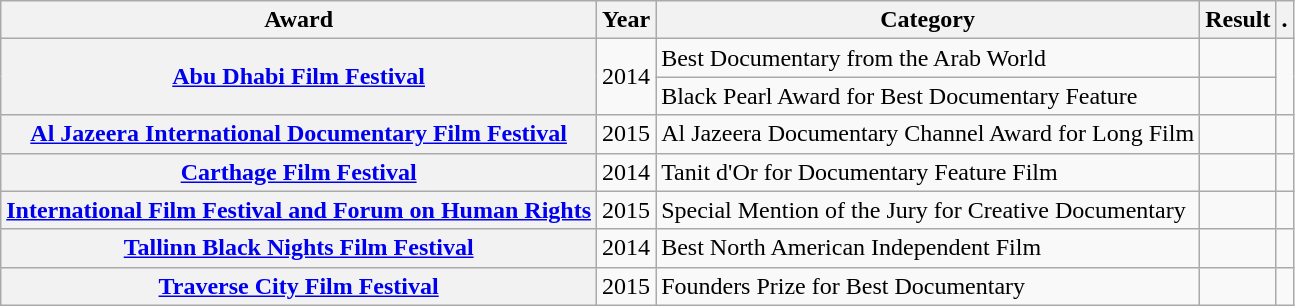<table class="wikitable plainrowheaders">
<tr>
<th>Award</th>
<th>Year</th>
<th>Category</th>
<th>Result</th>
<th>.</th>
</tr>
<tr>
<th rowspan="2" scope="row" align="left"><a href='#'>Abu Dhabi Film Festival</a></th>
<td rowspan="2">2014</td>
<td>Best Documentary from the Arab World</td>
<td></td>
<td rowspan="2" style="text-align:center;"></td>
</tr>
<tr>
<td>Black Pearl Award for Best Documentary Feature</td>
<td></td>
</tr>
<tr>
<th scope="row" align="left"><a href='#'>Al Jazeera International Documentary Film Festival</a></th>
<td>2015</td>
<td>Al Jazeera Documentary Channel Award for Long Film</td>
<td></td>
<td style="text-align:center;"></td>
</tr>
<tr>
<th scope="row" align="left"><a href='#'>Carthage Film Festival</a></th>
<td>2014</td>
<td>Tanit d'Or for Documentary Feature Film</td>
<td></td>
<td style="text-align:center;"></td>
</tr>
<tr>
<th scope="row" align="left"><a href='#'>International Film Festival and Forum on Human Rights</a></th>
<td>2015</td>
<td>Special Mention of the Jury for Creative Documentary</td>
<td></td>
<td style="text-align:center;"></td>
</tr>
<tr>
<th scope="row" align="left"><a href='#'>Tallinn Black Nights Film Festival</a></th>
<td>2014</td>
<td>Best North American Independent Film</td>
<td></td>
<td style="text-align:center;"></td>
</tr>
<tr>
<th scope="row" align="left"><a href='#'>Traverse City Film Festival</a></th>
<td>2015</td>
<td>Founders Prize for Best Documentary</td>
<td></td>
<td style="text-align:center;"></td>
</tr>
</table>
